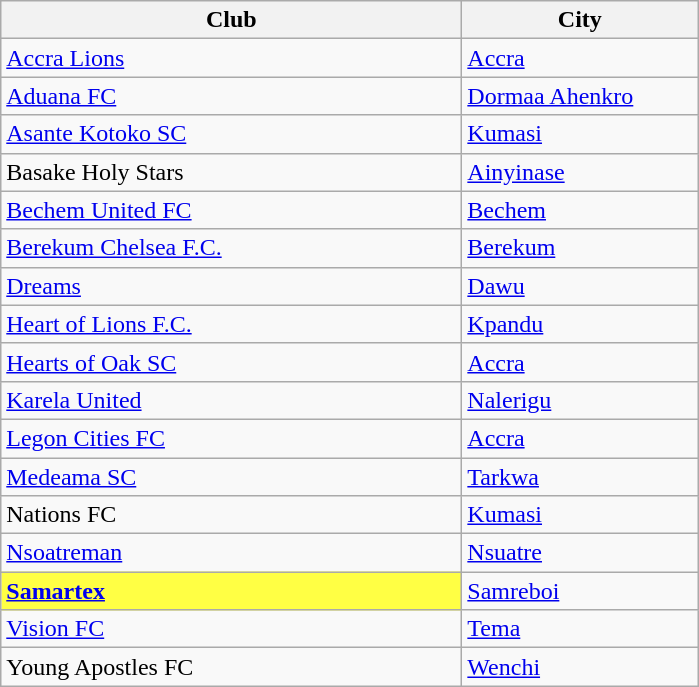<table class="wikitable sortable">
<tr>
<th width="300px">Club</th>
<th width="150px">City</th>
</tr>
<tr>
<td><a href='#'>Accra Lions</a></td>
<td><a href='#'>Accra</a></td>
</tr>
<tr>
<td><a href='#'>Aduana FC</a></td>
<td><a href='#'>Dormaa Ahenkro</a></td>
</tr>
<tr>
<td><a href='#'>Asante Kotoko SC</a></td>
<td><a href='#'>Kumasi</a></td>
</tr>
<tr>
<td>Basake Holy Stars</td>
<td><a href='#'>Ainyinase</a></td>
</tr>
<tr>
<td><a href='#'>Bechem United FC</a></td>
<td><a href='#'>Bechem</a></td>
</tr>
<tr>
<td><a href='#'>Berekum Chelsea F.C.</a></td>
<td><a href='#'>Berekum</a></td>
</tr>
<tr>
<td><a href='#'>Dreams</a></td>
<td><a href='#'>Dawu</a></td>
</tr>
<tr>
<td><a href='#'>Heart of Lions F.C.</a></td>
<td><a href='#'>Kpandu</a></td>
</tr>
<tr>
<td><a href='#'>Hearts of Oak SC</a></td>
<td><a href='#'>Accra</a></td>
</tr>
<tr>
<td><a href='#'>Karela United</a></td>
<td><a href='#'>Nalerigu</a></td>
</tr>
<tr>
<td><a href='#'>Legon Cities FC</a></td>
<td><a href='#'>Accra</a></td>
</tr>
<tr>
<td><a href='#'>Medeama SC</a></td>
<td><a href='#'>Tarkwa</a></td>
</tr>
<tr>
<td>Nations FC</td>
<td><a href='#'>Kumasi</a></td>
</tr>
<tr>
<td><a href='#'>Nsoatreman</a></td>
<td><a href='#'>Nsuatre</a></td>
</tr>
<tr>
<td bgcolor=#ffff44><strong><a href='#'>Samartex</a></strong></td>
<td><a href='#'>Samreboi</a></td>
</tr>
<tr>
<td><a href='#'>Vision FC</a></td>
<td><a href='#'>Tema</a></td>
</tr>
<tr>
<td>Young Apostles FC</td>
<td><a href='#'>Wenchi</a></td>
</tr>
</table>
